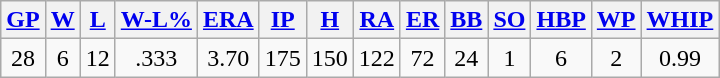<table class="wikitable">
<tr>
<th><a href='#'>GP</a></th>
<th><a href='#'>W</a></th>
<th><a href='#'>L</a></th>
<th><a href='#'>W-L%</a></th>
<th><a href='#'>ERA</a></th>
<th><a href='#'>IP</a></th>
<th><a href='#'>H</a></th>
<th><a href='#'>RA</a></th>
<th><a href='#'>ER</a></th>
<th><a href='#'>BB</a></th>
<th><a href='#'>SO</a></th>
<th><a href='#'>HBP</a></th>
<th><a href='#'>WP</a></th>
<th><a href='#'>WHIP</a></th>
</tr>
<tr align=center>
<td>28</td>
<td>6</td>
<td>12</td>
<td>.333</td>
<td>3.70</td>
<td>175</td>
<td>150</td>
<td>122</td>
<td>72</td>
<td>24</td>
<td>1</td>
<td>6</td>
<td>2</td>
<td>0.99</td>
</tr>
</table>
